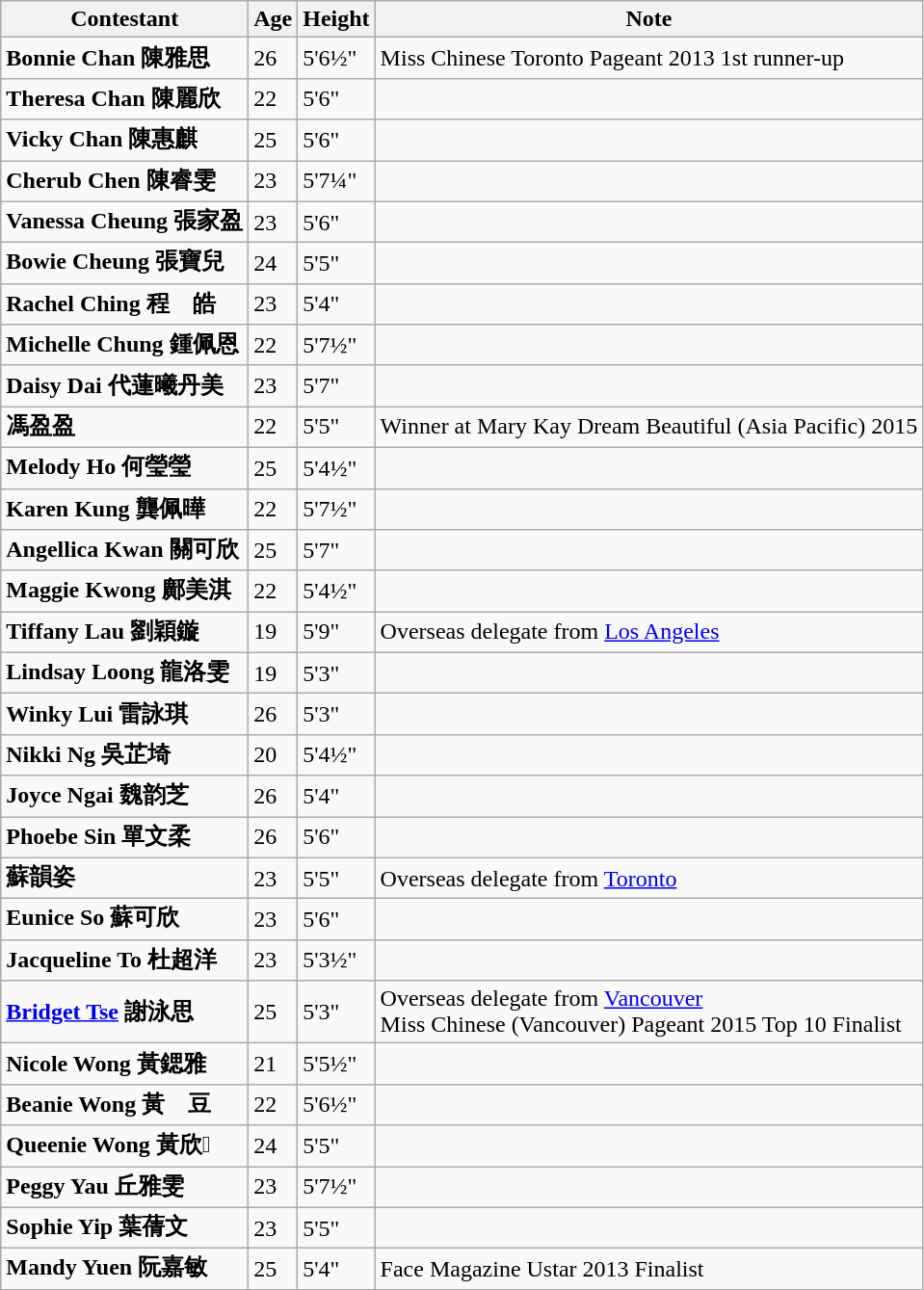<table class="sortable wikitable">
<tr>
<th>Contestant</th>
<th>Age</th>
<th>Height</th>
<th>Note</th>
</tr>
<tr>
<td><strong>Bonnie Chan 陳雅思  </strong></td>
<td>26</td>
<td>5'6½"</td>
<td>Miss Chinese Toronto Pageant 2013 1st runner-up</td>
</tr>
<tr>
<td><strong>Theresa Chan 陳麗欣</strong></td>
<td>22</td>
<td>5'6"</td>
<td></td>
</tr>
<tr>
<td><strong>Vicky Chan 陳惠麒</strong></td>
<td>25</td>
<td>5'6"</td>
<td></td>
</tr>
<tr>
<td><strong>Cherub Chen 陳睿雯 </strong></td>
<td>23</td>
<td>5'7¼"</td>
<td></td>
</tr>
<tr>
<td><strong>Vanessa Cheung 張家盈 </strong></td>
<td>23</td>
<td>5'6"</td>
<td></td>
</tr>
<tr>
<td><strong>Bowie Cheung 張寶兒</strong></td>
<td>24</td>
<td>5'5"</td>
<td></td>
</tr>
<tr>
<td><strong>Rachel Ching 程　皓 </strong></td>
<td>23</td>
<td>5'4"</td>
<td></td>
</tr>
<tr>
<td><strong>Michelle Chung 鍾佩恩 </strong></td>
<td>22</td>
<td>5'7½"</td>
<td></td>
</tr>
<tr>
<td><strong> Daisy Dai 代蓮曦丹美</strong></td>
<td>23</td>
<td>5'7"</td>
<td></td>
</tr>
<tr>
<td><strong> 馮盈盈</strong></td>
<td>22</td>
<td>5'5"</td>
<td>Winner at Mary Kay Dream Beautiful (Asia Pacific) 2015</td>
</tr>
<tr>
<td><strong> Melody Ho 何瑩瑩</strong></td>
<td>25</td>
<td>5'4½"</td>
<td></td>
</tr>
<tr>
<td><strong> Karen Kung 龔佩曄</strong></td>
<td>22</td>
<td>5'7½"</td>
<td></td>
</tr>
<tr>
<td><strong> Angellica Kwan 關可欣</strong></td>
<td>25</td>
<td>5'7"</td>
<td></td>
</tr>
<tr>
<td><strong> Maggie Kwong 鄺美淇 </strong></td>
<td>22</td>
<td>5'4½"</td>
<td></td>
</tr>
<tr>
<td><strong> Tiffany Lau 劉穎鏇 </strong></td>
<td>19</td>
<td>5'9"</td>
<td>Overseas delegate from <a href='#'>Los Angeles</a></td>
</tr>
<tr>
<td><strong> Lindsay Loong 龍洛雯 </strong></td>
<td>19</td>
<td>5'3"</td>
<td></td>
</tr>
<tr>
<td><strong> Winky Lui 雷詠琪</strong></td>
<td>26</td>
<td>5'3"</td>
<td></td>
</tr>
<tr>
<td><strong> Nikki Ng 吳芷埼 </strong></td>
<td>20</td>
<td>5'4½"</td>
<td></td>
</tr>
<tr>
<td><strong>Joyce Ngai 魏韵芝 </strong></td>
<td>26</td>
<td>5'4"</td>
<td></td>
</tr>
<tr>
<td><strong>Phoebe Sin 單文柔</strong></td>
<td>26</td>
<td>5'6"</td>
<td></td>
</tr>
<tr>
<td><strong>  蘇韻姿</strong></td>
<td>23</td>
<td>5'5"</td>
<td>Overseas delegate from <a href='#'>Toronto</a></td>
</tr>
<tr>
<td><strong> Eunice So 蘇可欣</strong></td>
<td>23</td>
<td>5'6"</td>
<td></td>
</tr>
<tr>
<td><strong> Jacqueline To 杜超洋</strong></td>
<td>23</td>
<td>5'3½"</td>
<td></td>
</tr>
<tr>
<td><strong> <a href='#'>Bridget Tse</a> 謝泳思</strong></td>
<td>25</td>
<td>5'3"</td>
<td>Overseas delegate from <a href='#'>Vancouver</a> <br> Miss Chinese (Vancouver) Pageant 2015 Top 10 Finalist</td>
</tr>
<tr>
<td><strong> Nicole Wong 黃鍶雅</strong></td>
<td>21</td>
<td>5'5½"</td>
<td></td>
</tr>
<tr>
<td><strong> Beanie Wong 黃　豆</strong></td>
<td>22</td>
<td>5'6½"</td>
<td></td>
</tr>
<tr>
<td><strong> Queenie Wong 黃欣𦲀</strong></td>
<td>24</td>
<td>5'5"</td>
<td></td>
</tr>
<tr>
<td><strong> Peggy Yau 丘雅雯 </strong></td>
<td>23</td>
<td>5'7½"</td>
<td></td>
</tr>
<tr>
<td><strong> Sophie Yip 葉蒨文</strong></td>
<td>23</td>
<td>5'5"</td>
<td></td>
</tr>
<tr>
<td><strong> Mandy Yuen 阮嘉敏 </strong></td>
<td>25</td>
<td>5'4"</td>
<td>Face Magazine Ustar 2013 Finalist</td>
</tr>
</table>
